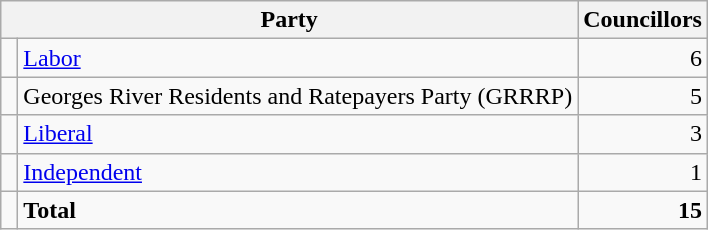<table class="wikitable">
<tr>
<th colspan="2">Party</th>
<th>Councillors</th>
</tr>
<tr>
<td> </td>
<td><a href='#'>Labor</a></td>
<td align=right>6</td>
</tr>
<tr>
<td> </td>
<td>Georges River Residents and Ratepayers Party (GRRRP)</td>
<td align=right>5</td>
</tr>
<tr>
<td> </td>
<td><a href='#'>Liberal</a></td>
<td align=right>3</td>
</tr>
<tr>
<td> </td>
<td><a href='#'>Independent</a></td>
<td align=right>1</td>
</tr>
<tr>
<td></td>
<td><strong>Total</strong></td>
<td align=right><strong>15</strong></td>
</tr>
</table>
